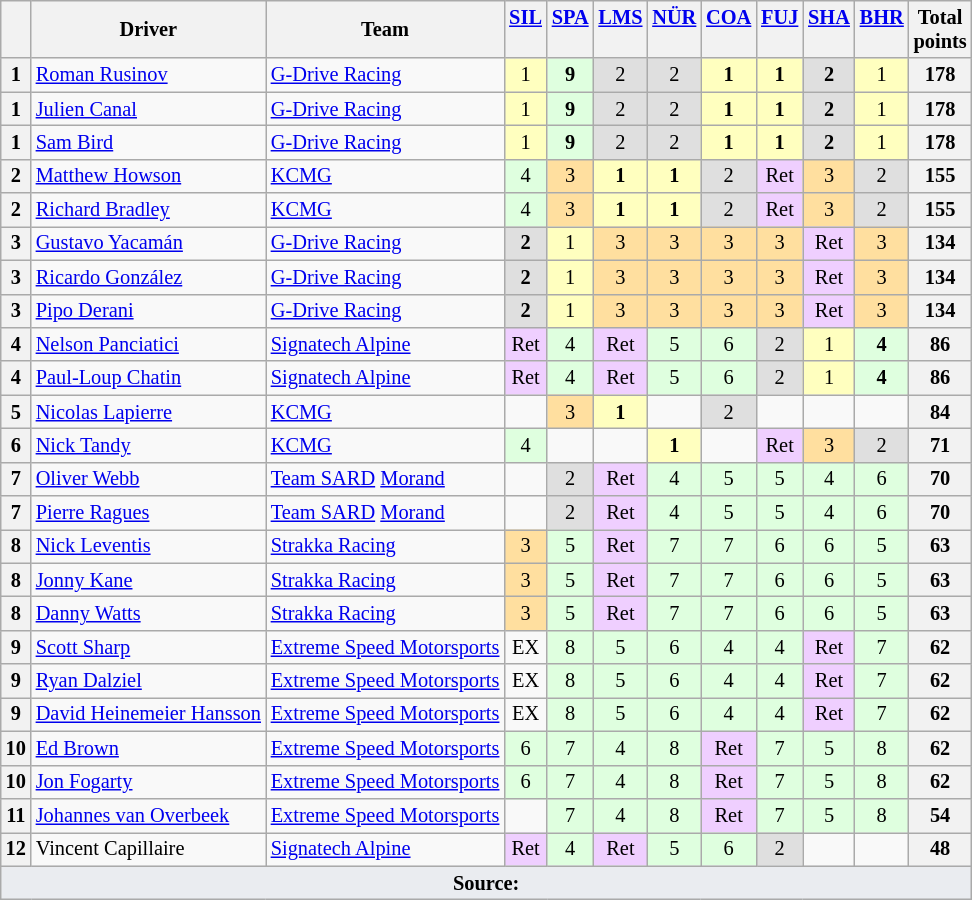<table class="wikitable" style="font-size: 85%; text-align:center;">
<tr valign="top">
<th valign=middle></th>
<th valign=middle>Driver</th>
<th valign=middle>Team</th>
<th><a href='#'>SIL</a><br></th>
<th><a href='#'>SPA</a><br></th>
<th><a href='#'>LMS</a><br></th>
<th><a href='#'>NÜR</a><br></th>
<th><a href='#'>COA</a><br></th>
<th><a href='#'>FUJ</a><br></th>
<th><a href='#'>SHA</a><br></th>
<th><a href='#'>BHR</a><br></th>
<th valign=middle>Total<br>points</th>
</tr>
<tr>
<th>1</th>
<td align=left> <a href='#'>Roman Rusinov</a></td>
<td align=left> <a href='#'>G-Drive Racing</a></td>
<td style="background:#FFFFBF;">1</td>
<td style="background:#DFFFDF;"><strong>9</strong></td>
<td style="background:#DFDFDF;">2</td>
<td style="background:#DFDFDF;">2</td>
<td style="background:#FFFFBF;"><strong>1</strong></td>
<td style="background:#FFFFBF;"><strong>1</strong></td>
<td style="background:#DFDFDF;"><strong>2</strong></td>
<td style="background:#FFFFBF;">1</td>
<th>178</th>
</tr>
<tr>
<th>1</th>
<td align=left> <a href='#'>Julien Canal</a></td>
<td align=left> <a href='#'>G-Drive Racing</a></td>
<td style="background:#FFFFBF;">1</td>
<td style="background:#DFFFDF;"><strong>9</strong></td>
<td style="background:#DFDFDF;">2</td>
<td style="background:#DFDFDF;">2</td>
<td style="background:#FFFFBF;"><strong>1</strong></td>
<td style="background:#FFFFBF;"><strong>1</strong></td>
<td style="background:#DFDFDF;"><strong>2</strong></td>
<td style="background:#FFFFBF;">1</td>
<th>178</th>
</tr>
<tr>
<th>1</th>
<td align=left> <a href='#'>Sam Bird</a></td>
<td align=left> <a href='#'>G-Drive Racing</a></td>
<td style="background:#FFFFBF;">1</td>
<td style="background:#DFFFDF;"><strong>9</strong></td>
<td style="background:#DFDFDF;">2</td>
<td style="background:#DFDFDF;">2</td>
<td style="background:#FFFFBF;"><strong>1</strong></td>
<td style="background:#FFFFBF;"><strong>1</strong></td>
<td style="background:#DFDFDF;"><strong>2</strong></td>
<td style="background:#FFFFBF;">1</td>
<th>178</th>
</tr>
<tr>
<th>2</th>
<td align=left> <a href='#'>Matthew Howson</a></td>
<td align=left> <a href='#'>KCMG</a></td>
<td style="background:#DFFFDF;">4</td>
<td style="background:#FFDF9F;">3</td>
<td style="background:#FFFFBF;"><strong>1</strong></td>
<td style="background:#FFFFBF;"><strong>1</strong></td>
<td style="background:#DFDFDF;">2</td>
<td style="background:#EFCFFF;">Ret</td>
<td style="background:#FFDF9F;">3</td>
<td style="background:#DFDFDF;">2</td>
<th>155</th>
</tr>
<tr>
<th>2</th>
<td align=left> <a href='#'>Richard Bradley</a></td>
<td align=left> <a href='#'>KCMG</a></td>
<td style="background:#DFFFDF;">4</td>
<td style="background:#FFDF9F;">3</td>
<td style="background:#FFFFBF;"><strong>1</strong></td>
<td style="background:#FFFFBF;"><strong>1</strong></td>
<td style="background:#DFDFDF;">2</td>
<td style="background:#EFCFFF;">Ret</td>
<td style="background:#FFDF9F;">3</td>
<td style="background:#DFDFDF;">2</td>
<th>155</th>
</tr>
<tr>
<th>3</th>
<td align=left> <a href='#'>Gustavo Yacamán</a></td>
<td align=left> <a href='#'>G-Drive Racing</a></td>
<td style="background:#DFDFDF;"><strong>2</strong></td>
<td style="background:#FFFFBF;">1</td>
<td style="background:#FFDF9F;">3</td>
<td style="background:#FFDF9F;">3</td>
<td style="background:#FFDF9F;">3</td>
<td style="background:#FFDF9F;">3</td>
<td style="background:#EFCFFF;">Ret</td>
<td style="background:#FFDF9F;">3</td>
<th>134</th>
</tr>
<tr>
<th>3</th>
<td align=left> <a href='#'>Ricardo González</a></td>
<td align=left> <a href='#'>G-Drive Racing</a></td>
<td style="background:#DFDFDF;"><strong>2</strong></td>
<td style="background:#FFFFBF;">1</td>
<td style="background:#FFDF9F;">3</td>
<td style="background:#FFDF9F;">3</td>
<td style="background:#FFDF9F;">3</td>
<td style="background:#FFDF9F;">3</td>
<td style="background:#EFCFFF;">Ret</td>
<td style="background:#FFDF9F;">3</td>
<th>134</th>
</tr>
<tr>
<th>3</th>
<td align=left> <a href='#'>Pipo Derani</a></td>
<td align=left> <a href='#'>G-Drive Racing</a></td>
<td style="background:#DFDFDF;"><strong>2</strong></td>
<td style="background:#FFFFBF;">1</td>
<td style="background:#FFDF9F;">3</td>
<td style="background:#FFDF9F;">3</td>
<td style="background:#FFDF9F;">3</td>
<td style="background:#FFDF9F;">3</td>
<td style="background:#EFCFFF;">Ret</td>
<td style="background:#FFDF9F;">3</td>
<th>134</th>
</tr>
<tr>
<th>4</th>
<td align=left> <a href='#'>Nelson Panciatici</a></td>
<td align=left> <a href='#'>Signatech Alpine</a></td>
<td style="background:#EFCFFF;">Ret</td>
<td style="background:#DFFFDF;">4</td>
<td style="background:#EFCFFF;">Ret</td>
<td style="background:#DFFFDF;">5</td>
<td style="background:#DFFFDF;">6</td>
<td style="background:#DFDFDF;">2</td>
<td style="background:#FFFFBF;">1</td>
<td style="background:#DFFFDF;"><strong>4</strong></td>
<th>86</th>
</tr>
<tr>
<th>4</th>
<td align=left> <a href='#'>Paul-Loup Chatin</a></td>
<td align=left> <a href='#'>Signatech Alpine</a></td>
<td style="background:#EFCFFF;">Ret</td>
<td style="background:#DFFFDF;">4</td>
<td style="background:#EFCFFF;">Ret</td>
<td style="background:#DFFFDF;">5</td>
<td style="background:#DFFFDF;">6</td>
<td style="background:#DFDFDF;">2</td>
<td style="background:#FFFFBF;">1</td>
<td style="background:#DFFFDF;"><strong>4</strong></td>
<th>86</th>
</tr>
<tr>
<th>5</th>
<td align=left> <a href='#'>Nicolas Lapierre</a></td>
<td align=left> <a href='#'>KCMG</a></td>
<td></td>
<td style="background:#FFDF9F;">3</td>
<td style="background:#FFFFBF;"><strong>1</strong></td>
<td></td>
<td style="background:#DFDFDF;">2</td>
<td></td>
<td></td>
<td></td>
<th>84</th>
</tr>
<tr>
<th>6</th>
<td align=left> <a href='#'>Nick Tandy</a></td>
<td align=left> <a href='#'>KCMG</a></td>
<td style="background:#DFFFDF;">4</td>
<td></td>
<td></td>
<td style="background:#FFFFBF;"><strong>1</strong></td>
<td></td>
<td style="background:#EFCFFF;">Ret</td>
<td style="background:#FFDF9F;">3</td>
<td style="background:#DFDFDF;">2</td>
<th>71</th>
</tr>
<tr>
<th>7</th>
<td align=left> <a href='#'>Oliver Webb</a></td>
<td align=left> <a href='#'>Team SARD</a> <a href='#'>Morand</a></td>
<td></td>
<td style="background:#DFDFDF;">2</td>
<td style="background:#EFCFFF;">Ret</td>
<td style="background:#DFFFDF;">4</td>
<td style="background:#DFFFDF;">5</td>
<td style="background:#DFFFDF;">5</td>
<td style="background:#DFFFDF;">4</td>
<td style="background:#DFFFDF;">6</td>
<th>70</th>
</tr>
<tr>
<th>7</th>
<td align=left> <a href='#'>Pierre Ragues</a></td>
<td align=left> <a href='#'>Team SARD</a> <a href='#'>Morand</a></td>
<td></td>
<td style="background:#DFDFDF;">2</td>
<td style="background:#EFCFFF;">Ret</td>
<td style="background:#DFFFDF;">4</td>
<td style="background:#DFFFDF;">5</td>
<td style="background:#DFFFDF;">5</td>
<td style="background:#DFFFDF;">4</td>
<td style="background:#DFFFDF;">6</td>
<th>70</th>
</tr>
<tr>
<th>8</th>
<td align="left"> <a href='#'>Nick Leventis</a></td>
<td align="left"> <a href='#'>Strakka Racing</a></td>
<td style="background:#FFDF9F;">3</td>
<td style="background:#DFFFDF;">5</td>
<td style="background:#EFCFFF;">Ret</td>
<td style="background:#DFFFDF;">7</td>
<td style="background:#DFFFDF;">7</td>
<td style="background:#DFFFDF;">6</td>
<td style="background:#DFFFDF;">6</td>
<td style="background:#DFFFDF;">5</td>
<th>63</th>
</tr>
<tr>
<th>8</th>
<td align="left"> <a href='#'>Jonny Kane</a></td>
<td align="left"> <a href='#'>Strakka Racing</a></td>
<td style="background:#FFDF9F;">3</td>
<td style="background:#DFFFDF;">5</td>
<td style="background:#EFCFFF;">Ret</td>
<td style="background:#DFFFDF;">7</td>
<td style="background:#DFFFDF;">7</td>
<td style="background:#DFFFDF;">6</td>
<td style="background:#DFFFDF;">6</td>
<td style="background:#DFFFDF;">5</td>
<th>63</th>
</tr>
<tr>
<th>8</th>
<td align="left"> <a href='#'>Danny Watts</a></td>
<td align="left"> <a href='#'>Strakka Racing</a></td>
<td style="background:#FFDF9F;">3</td>
<td style="background:#DFFFDF;">5</td>
<td style="background:#EFCFFF;">Ret</td>
<td style="background:#DFFFDF;">7</td>
<td style="background:#DFFFDF;">7</td>
<td style="background:#DFFFDF;">6</td>
<td style="background:#DFFFDF;">6</td>
<td style="background:#DFFFDF;">5</td>
<th>63</th>
</tr>
<tr>
<th>9</th>
<td align="left"> <a href='#'>Scott Sharp</a></td>
<td align="left"> <a href='#'>Extreme Speed Motorsports</a></td>
<td>EX</td>
<td style="background:#DFFFDF;">8</td>
<td style="background:#DFFFDF;">5</td>
<td style="background:#DFFFDF;">6</td>
<td style="background:#DFFFDF;">4</td>
<td style="background:#DFFFDF;">4</td>
<td style="background:#EFCFFF;">Ret</td>
<td style="background:#DFFFDF;">7</td>
<th>62</th>
</tr>
<tr>
<th>9</th>
<td align="left"> <a href='#'>Ryan Dalziel</a></td>
<td align="left"> <a href='#'>Extreme Speed Motorsports</a></td>
<td>EX</td>
<td style="background:#DFFFDF;">8</td>
<td style="background:#DFFFDF;">5</td>
<td style="background:#DFFFDF;">6</td>
<td style="background:#DFFFDF;">4</td>
<td style="background:#DFFFDF;">4</td>
<td style="background:#EFCFFF;">Ret</td>
<td style="background:#DFFFDF;">7</td>
<th>62</th>
</tr>
<tr>
<th>9</th>
<td align="left"> <a href='#'>David Heinemeier Hansson</a></td>
<td align="left"> <a href='#'>Extreme Speed Motorsports</a></td>
<td>EX</td>
<td style="background:#DFFFDF;">8</td>
<td style="background:#DFFFDF;">5</td>
<td style="background:#DFFFDF;">6</td>
<td style="background:#DFFFDF;">4</td>
<td style="background:#DFFFDF;">4</td>
<td style="background:#EFCFFF;">Ret</td>
<td style="background:#DFFFDF;">7</td>
<th>62</th>
</tr>
<tr>
<th>10</th>
<td align="left"> <a href='#'>Ed Brown</a></td>
<td align="left"> <a href='#'>Extreme Speed Motorsports</a></td>
<td style="background:#DFFFDF;">6</td>
<td style="background:#DFFFDF;">7</td>
<td style="background:#DFFFDF;">4</td>
<td style="background:#DFFFDF;">8</td>
<td style="background:#EFCFFF;">Ret</td>
<td style="background:#DFFFDF;">7</td>
<td style="background:#DFFFDF;">5</td>
<td style="background:#DFFFDF;">8</td>
<th>62</th>
</tr>
<tr>
<th>10</th>
<td align="left"> <a href='#'>Jon Fogarty</a></td>
<td align="left"> <a href='#'>Extreme Speed Motorsports</a></td>
<td style="background:#DFFFDF;">6</td>
<td style="background:#DFFFDF;">7</td>
<td style="background:#DFFFDF;">4</td>
<td style="background:#DFFFDF;">8</td>
<td style="background:#EFCFFF;">Ret</td>
<td style="background:#DFFFDF;">7</td>
<td style="background:#DFFFDF;">5</td>
<td style="background:#DFFFDF;">8</td>
<th>62</th>
</tr>
<tr>
<th>11</th>
<td align="left"> <a href='#'>Johannes van Overbeek</a></td>
<td align="left"> <a href='#'>Extreme Speed Motorsports</a></td>
<td></td>
<td style="background:#DFFFDF;">7</td>
<td style="background:#DFFFDF;">4</td>
<td style="background:#DFFFDF;">8</td>
<td style="background:#EFCFFF;">Ret</td>
<td style="background:#DFFFDF;">7</td>
<td style="background:#DFFFDF;">5</td>
<td style="background:#DFFFDF;">8</td>
<th>54</th>
</tr>
<tr>
<th>12</th>
<td align="left"> Vincent Capillaire</td>
<td align="left"> <a href='#'>Signatech Alpine</a></td>
<td style="background:#EFCFFF;">Ret</td>
<td style="background:#DFFFDF;">4</td>
<td style="background:#EFCFFF;">Ret</td>
<td style="background:#DFFFDF;">5</td>
<td style="background:#DFFFDF;">6</td>
<td style="background:#DFDFDF;">2</td>
<td></td>
<td></td>
<th>48</th>
</tr>
<tr class="sortbottom">
<td colspan="12" style="background-color:#EAECF0;text-align:center"><strong>Source:</strong></td>
</tr>
</table>
